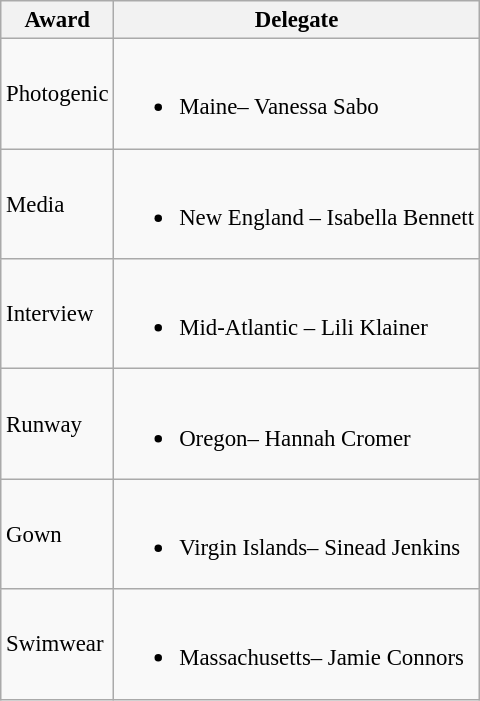<table class="wikitable sortable" style="font-size: 95%;">
<tr>
<th>Award</th>
<th>Delegate</th>
</tr>
<tr>
<td>Photogenic</td>
<td><br><ul><li>Maine– Vanessa Sabo</li></ul></td>
</tr>
<tr>
<td>Media</td>
<td><br><ul><li>New England – Isabella Bennett</li></ul></td>
</tr>
<tr>
<td>Interview</td>
<td><br><ul><li>Mid-Atlantic – Lili Klainer</li></ul></td>
</tr>
<tr>
<td>Runway</td>
<td><br><ul><li>Oregon– Hannah Cromer</li></ul></td>
</tr>
<tr>
<td>Gown</td>
<td><br><ul><li>Virgin Islands– Sinead Jenkins</li></ul></td>
</tr>
<tr>
<td>Swimwear</td>
<td><br><ul><li>Massachusetts– Jamie Connors</li></ul></td>
</tr>
</table>
